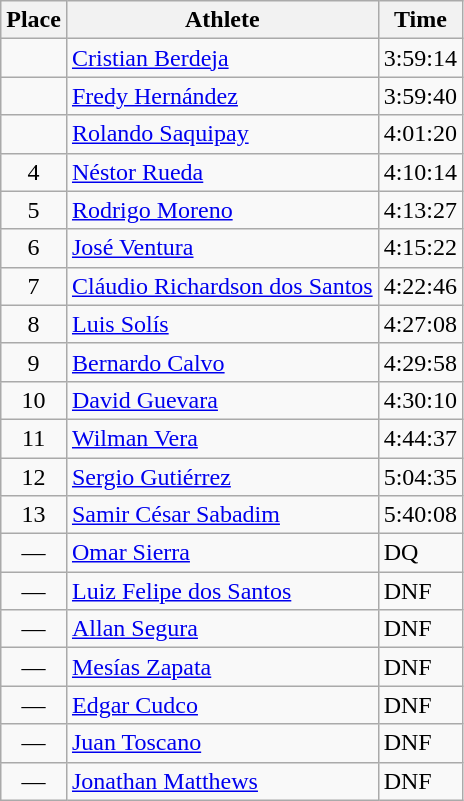<table class=wikitable>
<tr>
<th>Place</th>
<th>Athlete</th>
<th>Time</th>
</tr>
<tr>
<td align=center></td>
<td><a href='#'>Cristian Berdeja</a> </td>
<td>3:59:14</td>
</tr>
<tr>
<td align=center></td>
<td><a href='#'>Fredy Hernández</a> </td>
<td>3:59:40</td>
</tr>
<tr>
<td align=center></td>
<td><a href='#'>Rolando Saquipay</a> </td>
<td>4:01:20</td>
</tr>
<tr>
<td align=center>4</td>
<td><a href='#'>Néstor Rueda</a> </td>
<td>4:10:14</td>
</tr>
<tr>
<td align=center>5</td>
<td><a href='#'>Rodrigo Moreno</a> </td>
<td>4:13:27</td>
</tr>
<tr>
<td align=center>6</td>
<td><a href='#'>José Ventura</a> </td>
<td>4:15:22</td>
</tr>
<tr>
<td align=center>7</td>
<td><a href='#'>Cláudio Richardson dos Santos</a> </td>
<td>4:22:46</td>
</tr>
<tr>
<td align=center>8</td>
<td><a href='#'>Luis Solís</a> </td>
<td>4:27:08</td>
</tr>
<tr>
<td align=center>9</td>
<td><a href='#'>Bernardo Calvo</a> </td>
<td>4:29:58</td>
</tr>
<tr>
<td align=center>10</td>
<td><a href='#'>David Guevara</a> </td>
<td>4:30:10</td>
</tr>
<tr>
<td align=center>11</td>
<td><a href='#'>Wilman Vera</a> </td>
<td>4:44:37</td>
</tr>
<tr>
<td align=center>12</td>
<td><a href='#'>Sergio Gutiérrez</a> </td>
<td>5:04:35</td>
</tr>
<tr>
<td align=center>13</td>
<td><a href='#'>Samir César Sabadim</a> </td>
<td>5:40:08</td>
</tr>
<tr>
<td align=center>—</td>
<td><a href='#'>Omar Sierra</a> </td>
<td>DQ</td>
</tr>
<tr>
<td align=center>—</td>
<td><a href='#'>Luiz Felipe dos Santos</a> </td>
<td>DNF</td>
</tr>
<tr>
<td align=center>—</td>
<td><a href='#'>Allan Segura</a> </td>
<td>DNF</td>
</tr>
<tr>
<td align=center>—</td>
<td><a href='#'>Mesías Zapata</a> </td>
<td>DNF</td>
</tr>
<tr>
<td align=center>—</td>
<td><a href='#'>Edgar Cudco</a> </td>
<td>DNF</td>
</tr>
<tr>
<td align=center>—</td>
<td><a href='#'>Juan Toscano</a> </td>
<td>DNF</td>
</tr>
<tr>
<td align=center>—</td>
<td><a href='#'>Jonathan Matthews</a> </td>
<td>DNF</td>
</tr>
</table>
